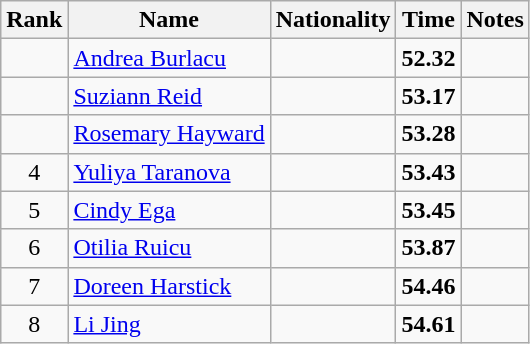<table class="wikitable sortable" style="text-align:center">
<tr>
<th>Rank</th>
<th>Name</th>
<th>Nationality</th>
<th>Time</th>
<th>Notes</th>
</tr>
<tr>
<td></td>
<td align=left><a href='#'>Andrea Burlacu</a></td>
<td align=left></td>
<td><strong>52.32</strong></td>
<td></td>
</tr>
<tr>
<td></td>
<td align=left><a href='#'>Suziann Reid</a></td>
<td align=left></td>
<td><strong>53.17</strong></td>
<td></td>
</tr>
<tr>
<td></td>
<td align=left><a href='#'>Rosemary Hayward</a></td>
<td align=left></td>
<td><strong>53.28</strong></td>
<td></td>
</tr>
<tr>
<td>4</td>
<td align=left><a href='#'>Yuliya Taranova</a></td>
<td align=left></td>
<td><strong>53.43</strong></td>
<td></td>
</tr>
<tr>
<td>5</td>
<td align=left><a href='#'>Cindy Ega</a></td>
<td align=left></td>
<td><strong>53.45</strong></td>
<td></td>
</tr>
<tr>
<td>6</td>
<td align=left><a href='#'>Otilia Ruicu</a></td>
<td align=left></td>
<td><strong>53.87</strong></td>
<td></td>
</tr>
<tr>
<td>7</td>
<td align=left><a href='#'>Doreen Harstick</a></td>
<td align=left></td>
<td><strong>54.46</strong></td>
<td></td>
</tr>
<tr>
<td>8</td>
<td align=left><a href='#'>Li Jing</a></td>
<td align=left></td>
<td><strong>54.61</strong></td>
<td></td>
</tr>
</table>
